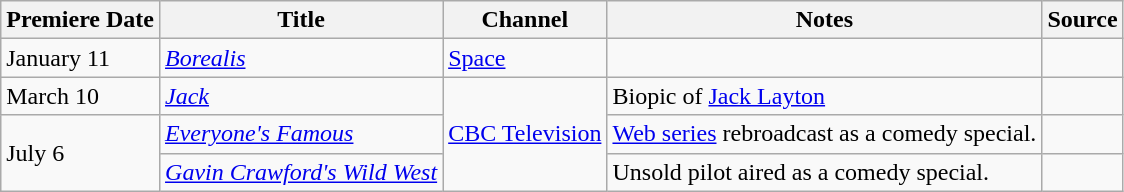<table class="wikitable sortable">
<tr>
<th>Premiere Date</th>
<th>Title</th>
<th>Channel</th>
<th>Notes</th>
<th>Source</th>
</tr>
<tr>
<td>January 11</td>
<td><em><a href='#'>Borealis</a></em></td>
<td><a href='#'>Space</a></td>
<td></td>
<td></td>
</tr>
<tr>
<td>March 10</td>
<td><em><a href='#'>Jack</a></em></td>
<td rowspan="3"><a href='#'>CBC Television</a></td>
<td>Biopic of <a href='#'>Jack Layton</a></td>
<td></td>
</tr>
<tr>
<td rowspan="2">July 6</td>
<td><em><a href='#'>Everyone's Famous</a></em></td>
<td><a href='#'>Web series</a> rebroadcast as a comedy special.</td>
<td></td>
</tr>
<tr>
<td><em><a href='#'>Gavin Crawford's Wild West</a></em></td>
<td>Unsold pilot aired as a comedy special.</td>
<td></td>
</tr>
</table>
